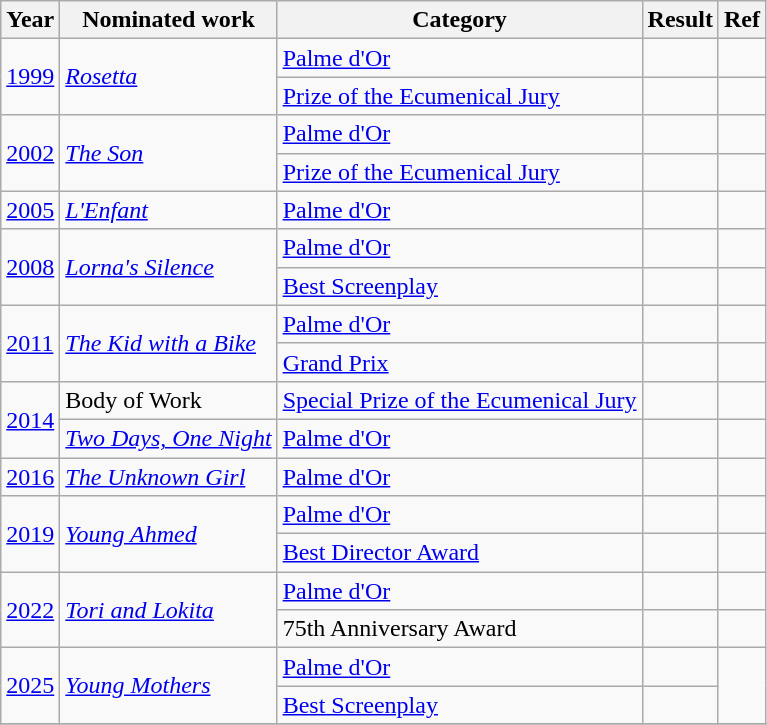<table class="wikitable sortable">
<tr>
<th>Year</th>
<th>Nominated work</th>
<th>Category</th>
<th>Result</th>
<th>Ref</th>
</tr>
<tr>
<td rowspan=2><a href='#'>1999</a></td>
<td rowspan=2><em><a href='#'>Rosetta</a></em></td>
<td><a href='#'>Palme d'Or</a></td>
<td></td>
<td></td>
</tr>
<tr>
<td><a href='#'>Prize of the Ecumenical Jury</a></td>
<td></td>
<td></td>
</tr>
<tr>
<td rowspan=2><a href='#'>2002</a></td>
<td rowspan=2><em><a href='#'>The Son</a></em></td>
<td><a href='#'>Palme d'Or</a></td>
<td></td>
<td></td>
</tr>
<tr>
<td><a href='#'>Prize of the Ecumenical Jury</a></td>
<td></td>
<td></td>
</tr>
<tr>
<td><a href='#'>2005</a></td>
<td><em><a href='#'>L'Enfant</a></em></td>
<td><a href='#'>Palme d'Or</a></td>
<td></td>
<td></td>
</tr>
<tr>
<td rowspan=2><a href='#'>2008</a></td>
<td rowspan=2><em><a href='#'>Lorna's Silence</a></em></td>
<td><a href='#'>Palme d'Or</a></td>
<td></td>
<td></td>
</tr>
<tr>
<td><a href='#'>Best Screenplay</a></td>
<td></td>
<td></td>
</tr>
<tr>
<td rowspan=2><a href='#'>2011</a></td>
<td rowspan=2><em><a href='#'>The Kid with a Bike</a></em></td>
<td><a href='#'>Palme d'Or</a></td>
<td></td>
<td></td>
</tr>
<tr>
<td><a href='#'>Grand Prix</a></td>
<td></td>
<td></td>
</tr>
<tr>
<td rowspan=2><a href='#'>2014</a></td>
<td>Body of Work</td>
<td><a href='#'>Special Prize of the Ecumenical Jury</a></td>
<td></td>
<td></td>
</tr>
<tr>
<td><em><a href='#'>Two Days, One Night</a></em></td>
<td><a href='#'>Palme d'Or</a></td>
<td></td>
<td></td>
</tr>
<tr>
<td><a href='#'>2016</a></td>
<td><em><a href='#'>The Unknown Girl</a></em></td>
<td><a href='#'>Palme d'Or</a></td>
<td></td>
<td></td>
</tr>
<tr>
<td rowspan=2><a href='#'>2019</a></td>
<td rowspan=2><em><a href='#'>Young Ahmed</a></em></td>
<td><a href='#'>Palme d'Or</a></td>
<td></td>
<td></td>
</tr>
<tr>
<td><a href='#'>Best Director Award</a></td>
<td></td>
<td></td>
</tr>
<tr>
<td rowspan=2><a href='#'>2022</a></td>
<td rowspan=2><em><a href='#'>Tori and Lokita</a></em></td>
<td><a href='#'>Palme d'Or</a></td>
<td></td>
<td></td>
</tr>
<tr>
<td>75th Anniversary Award</td>
<td></td>
<td></td>
</tr>
<tr>
<td rowspan="2"><a href='#'>2025</a></td>
<td rowspan="2"><em><a href='#'>Young Mothers</a></em></td>
<td><a href='#'>Palme d'Or</a></td>
<td></td>
<td rowspan="2"></td>
</tr>
<tr>
<td><a href='#'>Best Screenplay</a></td>
<td></td>
</tr>
<tr>
</tr>
</table>
